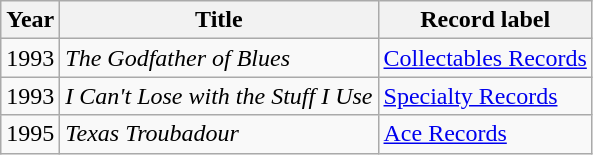<table class="wikitable sortable">
<tr>
<th>Year</th>
<th>Title</th>
<th>Record label</th>
</tr>
<tr>
<td>1993</td>
<td><em>The Godfather of Blues</em></td>
<td style="text-align:left;"><a href='#'>Collectables Records</a></td>
</tr>
<tr>
<td>1993</td>
<td><em>I Can't Lose with the Stuff I Use</em></td>
<td style="text-align:left;"><a href='#'>Specialty Records</a></td>
</tr>
<tr>
<td>1995</td>
<td><em>Texas Troubadour</em></td>
<td style="text-align:left;"><a href='#'>Ace Records</a></td>
</tr>
</table>
